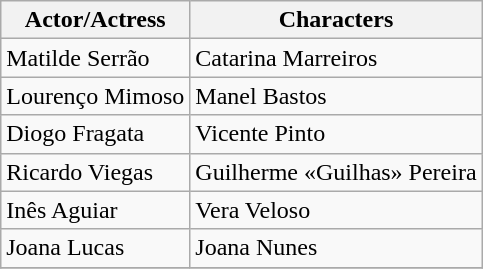<table class="wikitable">
<tr>
<th>Actor/Actress</th>
<th>Characters</th>
</tr>
<tr>
<td>Matilde Serrão</td>
<td>Catarina Marreiros</td>
</tr>
<tr>
<td>Lourenço Mimoso</td>
<td>Manel Bastos</td>
</tr>
<tr>
<td>Diogo Fragata</td>
<td>Vicente Pinto</td>
</tr>
<tr>
<td>Ricardo Viegas</td>
<td>Guilherme «Guilhas» Pereira</td>
</tr>
<tr>
<td>Inês Aguiar</td>
<td>Vera Veloso</td>
</tr>
<tr>
<td>Joana Lucas</td>
<td>Joana Nunes</td>
</tr>
<tr>
</tr>
</table>
